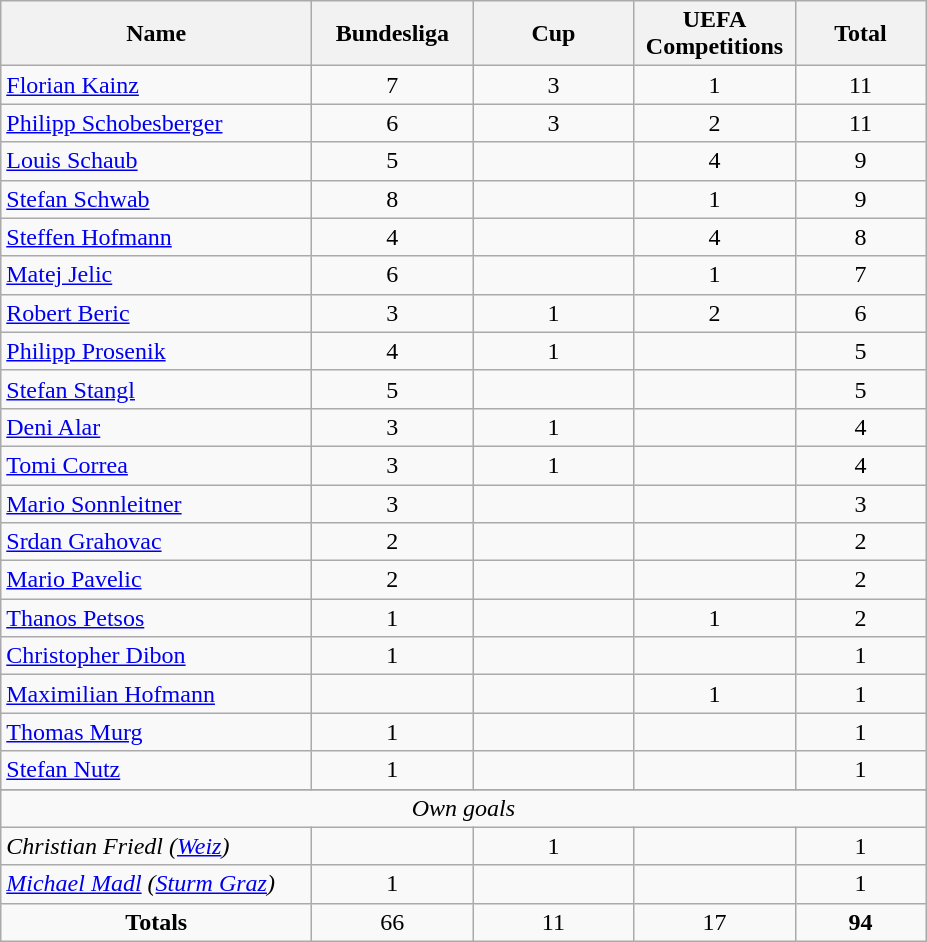<table class="wikitable sortable" style="text-align: center;">
<tr>
<th class="unsortable" width=200>Name</th>
<th width=100>Bundesliga</th>
<th width=100>Cup</th>
<th width=100>UEFA Competitions</th>
<th width=80><strong>Total</strong></th>
</tr>
<tr>
<td align="left"> <a href='#'>Florian Kainz</a></td>
<td>7</td>
<td>3</td>
<td>1</td>
<td>11</td>
</tr>
<tr>
<td align="left"> <a href='#'>Philipp Schobesberger</a></td>
<td>6</td>
<td>3</td>
<td>2</td>
<td>11</td>
</tr>
<tr>
<td align="left"> <a href='#'>Louis Schaub</a></td>
<td>5</td>
<td></td>
<td>4</td>
<td>9</td>
</tr>
<tr>
<td align="left"> <a href='#'>Stefan Schwab</a></td>
<td>8</td>
<td></td>
<td>1</td>
<td>9</td>
</tr>
<tr>
<td align="left"> <a href='#'>Steffen Hofmann</a></td>
<td>4</td>
<td></td>
<td>4</td>
<td>8</td>
</tr>
<tr>
<td align="left"> <a href='#'>Matej Jelic</a></td>
<td>6</td>
<td></td>
<td>1</td>
<td>7</td>
</tr>
<tr>
<td align="left"> <a href='#'>Robert Beric</a></td>
<td>3</td>
<td>1</td>
<td>2</td>
<td>6</td>
</tr>
<tr>
<td align="left"> <a href='#'>Philipp Prosenik</a></td>
<td>4</td>
<td>1</td>
<td></td>
<td>5</td>
</tr>
<tr>
<td align="left"> <a href='#'>Stefan Stangl</a></td>
<td>5</td>
<td></td>
<td></td>
<td>5</td>
</tr>
<tr>
<td align="left"> <a href='#'>Deni Alar</a></td>
<td>3</td>
<td>1</td>
<td></td>
<td>4</td>
</tr>
<tr>
<td align="left"> <a href='#'>Tomi Correa</a></td>
<td>3</td>
<td>1</td>
<td></td>
<td>4</td>
</tr>
<tr>
<td align="left"> <a href='#'>Mario Sonnleitner</a></td>
<td>3</td>
<td></td>
<td></td>
<td>3</td>
</tr>
<tr>
<td align="left"> <a href='#'>Srdan Grahovac</a></td>
<td>2</td>
<td></td>
<td></td>
<td>2</td>
</tr>
<tr>
<td align="left"> <a href='#'>Mario Pavelic</a></td>
<td>2</td>
<td></td>
<td></td>
<td>2</td>
</tr>
<tr>
<td align="left"> <a href='#'>Thanos Petsos</a></td>
<td>1</td>
<td></td>
<td>1</td>
<td>2</td>
</tr>
<tr>
<td align="left"> <a href='#'>Christopher Dibon</a></td>
<td>1</td>
<td></td>
<td></td>
<td>1</td>
</tr>
<tr>
<td align="left"> <a href='#'>Maximilian Hofmann</a></td>
<td></td>
<td></td>
<td>1</td>
<td>1</td>
</tr>
<tr>
<td align="left"> <a href='#'>Thomas Murg</a></td>
<td>1</td>
<td></td>
<td></td>
<td>1</td>
</tr>
<tr>
<td align="left"> <a href='#'>Stefan Nutz</a></td>
<td>1</td>
<td></td>
<td></td>
<td>1</td>
</tr>
<tr>
</tr>
<tr class="sortbottom">
<td colspan="5"><em>Own goals</em></td>
</tr>
<tr class="sortbottom">
<td align="left"> <em>Christian Friedl (<a href='#'>Weiz</a>)</em></td>
<td></td>
<td>1</td>
<td></td>
<td>1</td>
</tr>
<tr class="sortbottom">
<td align="left"> <em><a href='#'>Michael Madl</a> (<a href='#'>Sturm Graz</a>)</em></td>
<td>1</td>
<td></td>
<td></td>
<td>1</td>
</tr>
<tr class="sortbottom">
<td><strong>Totals</strong></td>
<td>66</td>
<td>11</td>
<td>17</td>
<td><strong>94</strong></td>
</tr>
</table>
